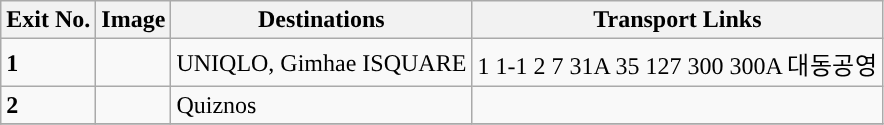<table class="wikitable">
<tr>
<th>Exit No.</th>
<th>Image</th>
<th>Destinations</th>
<th>Transport Links</th>
</tr>
<tr>
<td style="background:#"><strong>1</strong></td>
<td></td>
<td>UNIQLO, Gimhae ISQUARE</td>
<td><span>1</span> <span>1-1</span> <span>2</span> <span>7 31A 35</span> <span>127 300</span> <span>300A</span> <span>대동공영</span></td>
</tr>
<tr>
<td style="background:#"><strong>2</strong></td>
<td></td>
<td>Quiznos</td>
<td></td>
</tr>
<tr>
</tr>
</table>
